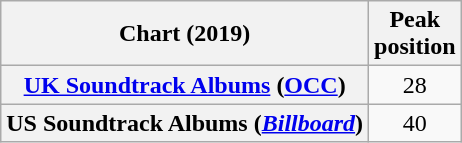<table class="wikitable plainrowheaders" style="text-align:center">
<tr>
<th scope="col">Chart (2019)</th>
<th scope="col">Peak<br>position</th>
</tr>
<tr>
<th scope="row"><a href='#'>UK Soundtrack Albums</a> (<a href='#'>OCC</a>)</th>
<td>28</td>
</tr>
<tr>
<th scope="row">US Soundtrack Albums (<a href='#'><em>Billboard</em></a>)</th>
<td>40</td>
</tr>
</table>
